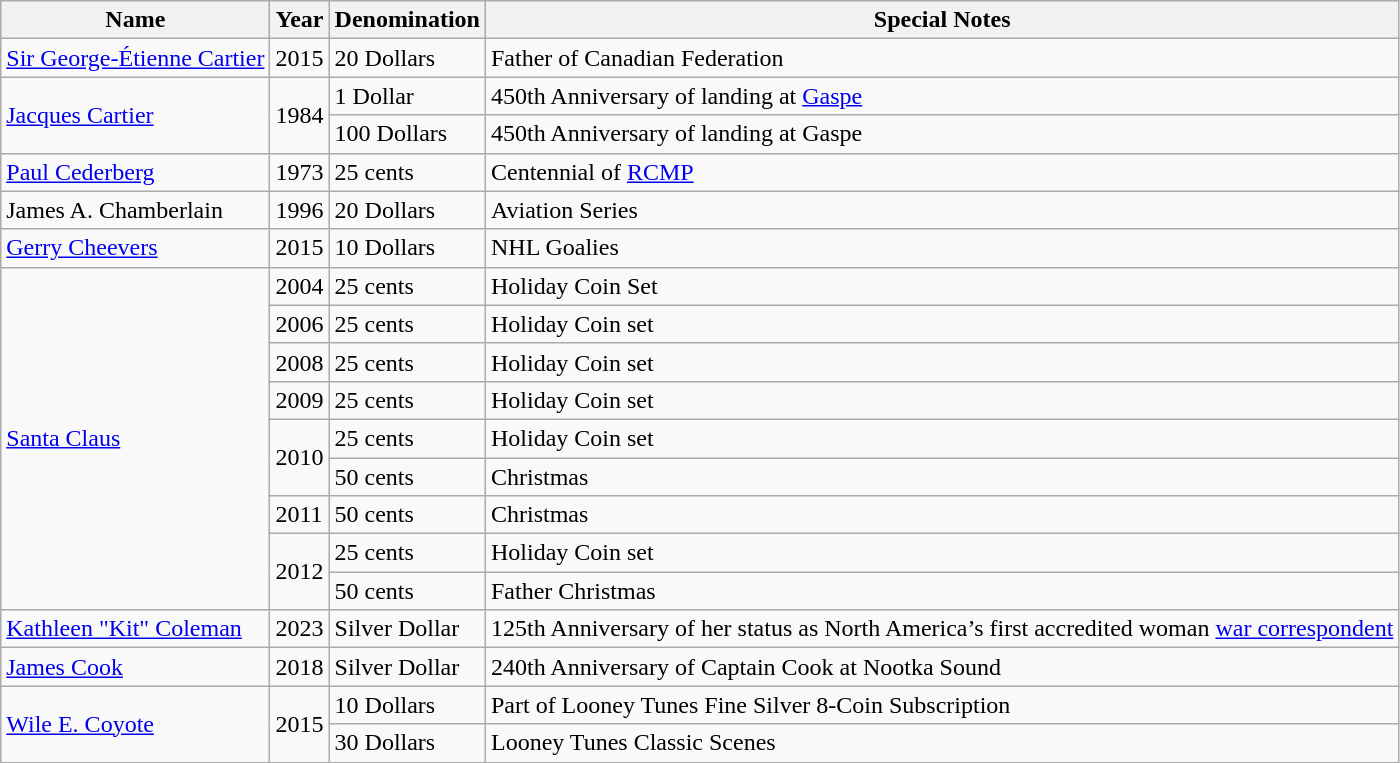<table class="wikitable">
<tr>
<th>Name</th>
<th>Year</th>
<th>Denomination</th>
<th>Special Notes</th>
</tr>
<tr>
<td><a href='#'>Sir George-Étienne Cartier</a></td>
<td>2015</td>
<td>20 Dollars</td>
<td>Father of Canadian Federation</td>
</tr>
<tr>
<td rowspan=2><a href='#'>Jacques Cartier</a></td>
<td rowspan=2>1984</td>
<td>1 Dollar</td>
<td>450th Anniversary of landing at <a href='#'>Gaspe</a></td>
</tr>
<tr>
<td>100 Dollars</td>
<td>450th Anniversary of landing at Gaspe</td>
</tr>
<tr>
<td><a href='#'>Paul Cederberg</a></td>
<td>1973</td>
<td>25 cents</td>
<td>Centennial of <a href='#'>RCMP</a></td>
</tr>
<tr>
<td>James A. Chamberlain </td>
<td>1996</td>
<td>20 Dollars</td>
<td>Aviation Series</td>
</tr>
<tr>
<td><a href='#'>Gerry Cheevers</a></td>
<td>2015</td>
<td>10 Dollars</td>
<td>NHL Goalies</td>
</tr>
<tr>
<td rowspan=9><a href='#'>Santa Claus</a></td>
<td>2004</td>
<td>25 cents</td>
<td>Holiday Coin Set</td>
</tr>
<tr>
<td>2006</td>
<td>25 cents</td>
<td>Holiday Coin set</td>
</tr>
<tr>
<td>2008</td>
<td>25 cents</td>
<td>Holiday Coin set</td>
</tr>
<tr>
<td>2009</td>
<td>25 cents</td>
<td>Holiday Coin set</td>
</tr>
<tr>
<td rowspan=2>2010</td>
<td>25 cents</td>
<td>Holiday Coin set</td>
</tr>
<tr>
<td>50 cents</td>
<td>Christmas</td>
</tr>
<tr>
<td>2011</td>
<td>50 cents</td>
<td>Christmas</td>
</tr>
<tr>
<td rowspan=2>2012</td>
<td>25 cents</td>
<td>Holiday Coin set</td>
</tr>
<tr>
<td>50 cents</td>
<td>Father Christmas</td>
</tr>
<tr>
<td><a href='#'>Kathleen "Kit" Coleman</a></td>
<td>2023</td>
<td>Silver Dollar</td>
<td>125th Anniversary of her status as North America’s first accredited woman <a href='#'>war correspondent</a></td>
</tr>
<tr>
<td><a href='#'>James Cook</a></td>
<td>2018</td>
<td>Silver Dollar</td>
<td>240th Anniversary of Captain Cook at Nootka Sound</td>
</tr>
<tr>
<td rowspan=2><a href='#'>Wile E. Coyote</a></td>
<td rowspan=2>2015</td>
<td>10 Dollars</td>
<td>Part of Looney Tunes Fine Silver 8-Coin Subscription</td>
</tr>
<tr>
<td>30 Dollars</td>
<td>Looney Tunes Classic Scenes</td>
</tr>
</table>
